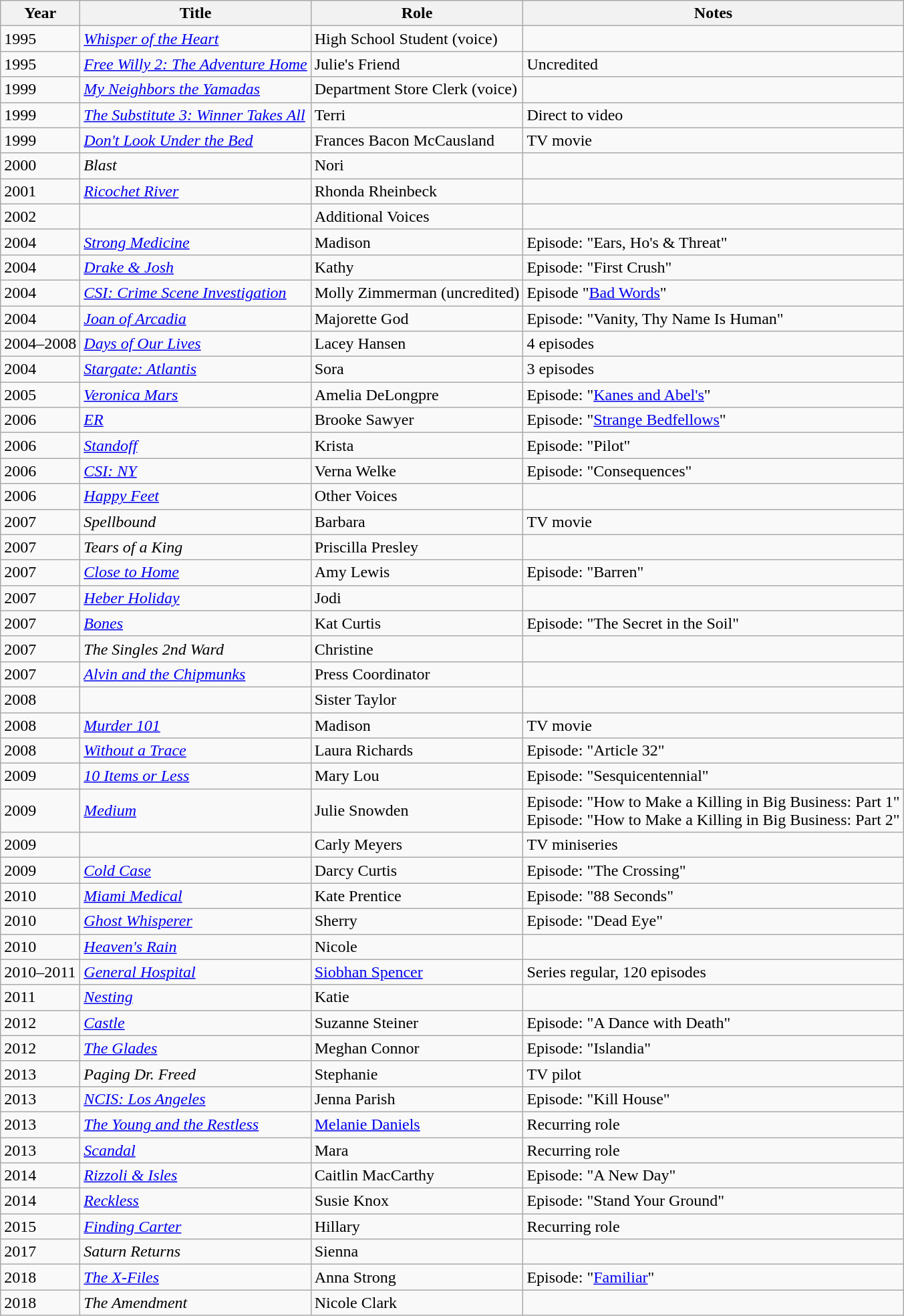<table class="wikitable sortable">
<tr>
<th>Year</th>
<th>Title</th>
<th>Role</th>
<th class="unsortable">Notes</th>
</tr>
<tr>
<td>1995</td>
<td><em><a href='#'>Whisper of the Heart</a></em></td>
<td>High School Student (voice)</td>
<td></td>
</tr>
<tr>
<td>1995</td>
<td><em><a href='#'>Free Willy 2: The Adventure Home</a></em></td>
<td>Julie's Friend</td>
<td>Uncredited</td>
</tr>
<tr>
<td>1999</td>
<td><em><a href='#'>My Neighbors the Yamadas</a></em></td>
<td>Department Store Clerk (voice)</td>
<td></td>
</tr>
<tr>
<td>1999</td>
<td><em><a href='#'>The Substitute 3: Winner Takes All</a></em></td>
<td>Terri</td>
<td>Direct to video</td>
</tr>
<tr>
<td>1999</td>
<td><em><a href='#'>Don't Look Under the Bed</a></em></td>
<td>Frances Bacon McCausland</td>
<td>TV movie</td>
</tr>
<tr>
<td>2000</td>
<td><em>Blast</em></td>
<td>Nori</td>
<td></td>
</tr>
<tr>
<td>2001</td>
<td><em><a href='#'>Ricochet River</a></em></td>
<td>Rhonda Rheinbeck</td>
<td></td>
</tr>
<tr>
<td>2002</td>
<td><em></em></td>
<td>Additional Voices</td>
<td></td>
</tr>
<tr>
<td>2004</td>
<td><em><a href='#'>Strong Medicine</a></em></td>
<td>Madison</td>
<td>Episode: "Ears, Ho's & Threat"</td>
</tr>
<tr>
<td>2004</td>
<td><em><a href='#'>Drake & Josh</a></em></td>
<td>Kathy</td>
<td>Episode: "First Crush"</td>
</tr>
<tr>
<td>2004</td>
<td><em><a href='#'>CSI: Crime Scene Investigation</a></em></td>
<td>Molly Zimmerman (uncredited)</td>
<td>Episode "<a href='#'>Bad Words</a>"</td>
</tr>
<tr>
<td>2004</td>
<td><em><a href='#'>Joan of Arcadia</a></em></td>
<td>Majorette God</td>
<td>Episode: "Vanity, Thy Name Is Human"</td>
</tr>
<tr>
<td>2004–2008</td>
<td><em><a href='#'>Days of Our Lives</a></em></td>
<td>Lacey Hansen</td>
<td>4 episodes</td>
</tr>
<tr>
<td>2004</td>
<td><em><a href='#'>Stargate: Atlantis</a></em></td>
<td>Sora</td>
<td>3 episodes</td>
</tr>
<tr>
<td>2005</td>
<td><em><a href='#'>Veronica Mars</a></em></td>
<td>Amelia DeLongpre</td>
<td>Episode: "<a href='#'>Kanes and Abel's</a>"</td>
</tr>
<tr>
<td>2006</td>
<td><em><a href='#'>ER</a></em></td>
<td>Brooke Sawyer</td>
<td>Episode: "<a href='#'>Strange Bedfellows</a>"</td>
</tr>
<tr>
<td>2006</td>
<td><em><a href='#'>Standoff</a></em></td>
<td>Krista</td>
<td>Episode: "Pilot"</td>
</tr>
<tr>
<td>2006</td>
<td><em><a href='#'>CSI: NY</a></em></td>
<td>Verna Welke</td>
<td>Episode: "Consequences"</td>
</tr>
<tr>
<td>2006</td>
<td><em><a href='#'>Happy Feet</a></em></td>
<td>Other Voices</td>
<td></td>
</tr>
<tr>
<td>2007</td>
<td><em>Spellbound</em></td>
<td>Barbara</td>
<td>TV movie</td>
</tr>
<tr>
<td>2007</td>
<td><em>Tears of a King</em></td>
<td>Priscilla Presley</td>
<td></td>
</tr>
<tr>
<td>2007</td>
<td><em><a href='#'>Close to Home</a></em></td>
<td>Amy Lewis</td>
<td>Episode: "Barren"</td>
</tr>
<tr>
<td>2007</td>
<td><em><a href='#'>Heber Holiday</a></em></td>
<td>Jodi</td>
<td></td>
</tr>
<tr>
<td>2007</td>
<td><em><a href='#'>Bones</a></em></td>
<td>Kat Curtis</td>
<td>Episode: "The Secret in the Soil"</td>
</tr>
<tr>
<td>2007</td>
<td><em>The Singles 2nd Ward</em></td>
<td>Christine</td>
<td></td>
</tr>
<tr>
<td>2007</td>
<td><em><a href='#'>Alvin and the Chipmunks</a></em></td>
<td>Press Coordinator</td>
<td></td>
</tr>
<tr>
<td>2008</td>
<td><em></em></td>
<td>Sister Taylor</td>
<td></td>
</tr>
<tr>
<td>2008</td>
<td><em><a href='#'>Murder 101</a></em></td>
<td>Madison</td>
<td>TV movie</td>
</tr>
<tr>
<td>2008</td>
<td><em><a href='#'>Without a Trace</a></em></td>
<td>Laura Richards</td>
<td>Episode: "Article 32"</td>
</tr>
<tr>
<td>2009</td>
<td><em><a href='#'>10 Items or Less</a></em></td>
<td>Mary Lou</td>
<td>Episode: "Sesquicentennial"</td>
</tr>
<tr>
<td>2009</td>
<td><em><a href='#'>Medium</a></em></td>
<td>Julie Snowden</td>
<td>Episode: "How to Make a Killing in Big Business: Part 1"<br>Episode: "How to Make a Killing in Big Business: Part 2"</td>
</tr>
<tr>
<td>2009</td>
<td><em></em></td>
<td>Carly Meyers</td>
<td>TV miniseries</td>
</tr>
<tr>
<td>2009</td>
<td><em><a href='#'>Cold Case</a></em></td>
<td>Darcy Curtis</td>
<td>Episode: "The Crossing"</td>
</tr>
<tr>
<td>2010</td>
<td><em><a href='#'>Miami Medical</a></em></td>
<td>Kate Prentice</td>
<td>Episode: "88 Seconds"</td>
</tr>
<tr>
<td>2010</td>
<td><em><a href='#'>Ghost Whisperer</a></em></td>
<td>Sherry</td>
<td>Episode: "Dead Eye"</td>
</tr>
<tr>
<td>2010</td>
<td><em><a href='#'>Heaven's Rain</a></em></td>
<td>Nicole</td>
<td></td>
</tr>
<tr>
<td>2010–2011</td>
<td><em><a href='#'>General Hospital</a></em></td>
<td><a href='#'>Siobhan Spencer</a></td>
<td>Series regular, 120 episodes</td>
</tr>
<tr>
<td>2011</td>
<td><em><a href='#'>Nesting</a></em></td>
<td>Katie</td>
<td></td>
</tr>
<tr>
<td>2012</td>
<td><em><a href='#'>Castle</a></em></td>
<td>Suzanne Steiner</td>
<td>Episode: "A Dance with Death"</td>
</tr>
<tr>
<td>2012</td>
<td><em><a href='#'>The Glades</a></em></td>
<td>Meghan Connor</td>
<td>Episode: "Islandia"</td>
</tr>
<tr>
<td>2013</td>
<td><em>Paging Dr. Freed</em></td>
<td>Stephanie</td>
<td>TV pilot</td>
</tr>
<tr>
<td>2013</td>
<td><em><a href='#'>NCIS: Los Angeles</a></em></td>
<td>Jenna Parish</td>
<td>Episode: "Kill House"</td>
</tr>
<tr>
<td>2013</td>
<td><em><a href='#'>The Young and the Restless</a></em></td>
<td><a href='#'>Melanie Daniels</a></td>
<td>Recurring role</td>
</tr>
<tr>
<td>2013</td>
<td><em><a href='#'>Scandal</a></em></td>
<td>Mara</td>
<td>Recurring role</td>
</tr>
<tr>
<td>2014</td>
<td><em><a href='#'>Rizzoli & Isles</a></em></td>
<td>Caitlin MacCarthy</td>
<td>Episode: "A New Day"</td>
</tr>
<tr>
<td>2014</td>
<td><em><a href='#'>Reckless</a></em></td>
<td>Susie Knox</td>
<td>Episode: "Stand Your Ground"</td>
</tr>
<tr>
<td>2015</td>
<td><em><a href='#'>Finding Carter</a></em></td>
<td>Hillary</td>
<td>Recurring role</td>
</tr>
<tr>
<td>2017</td>
<td><em>Saturn Returns</em></td>
<td>Sienna</td>
<td></td>
</tr>
<tr>
<td>2018</td>
<td><em><a href='#'>The X-Files</a></em></td>
<td>Anna Strong</td>
<td>Episode: "<a href='#'>Familiar</a>"</td>
</tr>
<tr>
<td>2018</td>
<td><em>The Amendment</em></td>
<td>Nicole Clark</td>
<td></td>
</tr>
</table>
